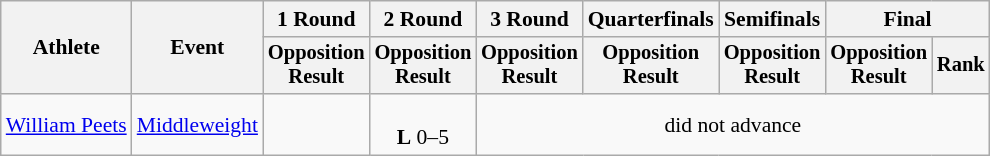<table class="wikitable" style="font-size:90%">
<tr>
<th rowspan="2">Athlete</th>
<th rowspan="2">Event</th>
<th>1 Round</th>
<th>2 Round</th>
<th>3 Round</th>
<th>Quarterfinals</th>
<th>Semifinals</th>
<th colspan=2>Final</th>
</tr>
<tr style="font-size:95%">
<th>Opposition<br>Result</th>
<th>Opposition<br>Result</th>
<th>Opposition<br>Result</th>
<th>Opposition<br>Result</th>
<th>Opposition<br>Result</th>
<th>Opposition<br>Result</th>
<th>Rank</th>
</tr>
<tr align=center>
<td align=left><a href='#'>William Peets</a></td>
<td align=left><a href='#'>Middleweight</a></td>
<td></td>
<td><br><strong>L</strong> 0–5</td>
<td colspan=5>did not advance</td>
</tr>
</table>
